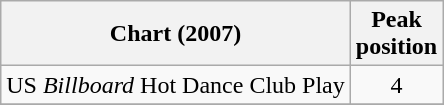<table class="wikitable sortable">
<tr>
<th align="left">Chart (2007)</th>
<th align="center">Peak<br>position</th>
</tr>
<tr>
<td align="left">US <em>Billboard</em> Hot Dance Club Play</td>
<td align="center">4</td>
</tr>
<tr>
</tr>
</table>
